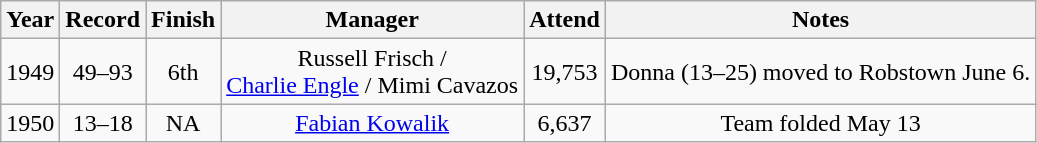<table class="wikitable">
<tr>
<th>Year</th>
<th>Record</th>
<th>Finish</th>
<th>Manager</th>
<th>Attend</th>
<th>Notes</th>
</tr>
<tr align=center>
<td>1949</td>
<td>49–93</td>
<td>6th</td>
<td>Russell Frisch /<br> <a href='#'>Charlie Engle</a> / Mimi Cavazos</td>
<td>19,753</td>
<td>Donna (13–25) moved to Robstown June 6.</td>
</tr>
<tr align=center>
<td>1950</td>
<td>13–18</td>
<td>NA</td>
<td><a href='#'>Fabian Kowalik</a></td>
<td>6,637</td>
<td>Team folded May 13</td>
</tr>
</table>
